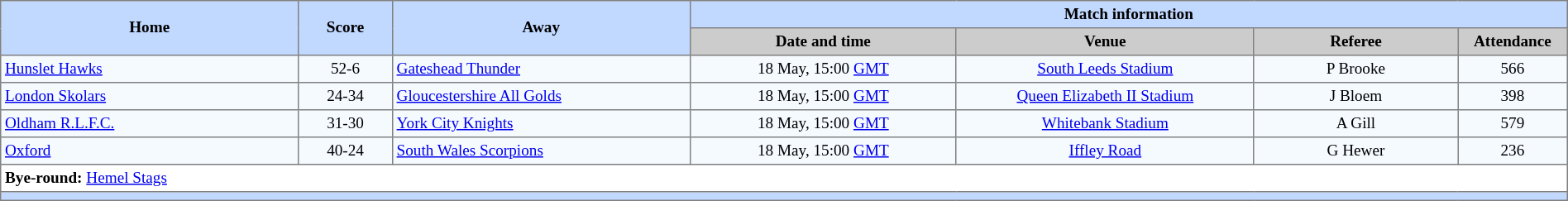<table border=1 style="border-collapse:collapse; font-size:80%; text-align:center;" cellpadding=3 cellspacing=0 width=100%>
<tr bgcolor=#C1D8FF>
<th rowspan=2 width=19%>Home</th>
<th rowspan=2 width=6%>Score</th>
<th rowspan=2 width=19%>Away</th>
<th colspan=6>Match information</th>
</tr>
<tr bgcolor=#CCCCCC>
<th width=17%>Date and time</th>
<th width=19%>Venue</th>
<th width=13%>Referee</th>
<th width=7%>Attendance</th>
</tr>
<tr bgcolor=#F5FAFF>
<td align=left> <a href='#'>Hunslet Hawks</a></td>
<td>52-6</td>
<td align=left> <a href='#'>Gateshead Thunder</a></td>
<td>18 May, 15:00 <a href='#'>GMT</a></td>
<td><a href='#'>South Leeds Stadium</a></td>
<td>P Brooke</td>
<td>566</td>
</tr>
<tr bgcolor=#F5FAFF>
<td align=left> <a href='#'>London Skolars</a></td>
<td>24-34</td>
<td align=left> <a href='#'>Gloucestershire All Golds</a></td>
<td>18 May, 15:00 <a href='#'>GMT</a></td>
<td><a href='#'>Queen Elizabeth II Stadium</a></td>
<td>J Bloem</td>
<td>398</td>
</tr>
<tr bgcolor=#F5FAFF>
<td align=left> <a href='#'>Oldham R.L.F.C.</a></td>
<td>31-30</td>
<td align=left> <a href='#'>York City Knights</a></td>
<td>18 May, 15:00 <a href='#'>GMT</a></td>
<td><a href='#'>Whitebank Stadium</a></td>
<td>A Gill</td>
<td>579</td>
</tr>
<tr bgcolor=#F5FAFF>
<td align=left> <a href='#'>Oxford</a></td>
<td>40-24</td>
<td align=left> <a href='#'>South Wales Scorpions</a></td>
<td>18 May, 15:00 <a href='#'>GMT</a></td>
<td><a href='#'>Iffley Road</a></td>
<td>G Hewer</td>
<td>236</td>
</tr>
<tr>
<td colspan="7" align="left"><strong>Bye-round:</strong>  <a href='#'>Hemel Stags</a></td>
</tr>
<tr bgcolor=#C1D8FF>
<th colspan=12></th>
</tr>
</table>
